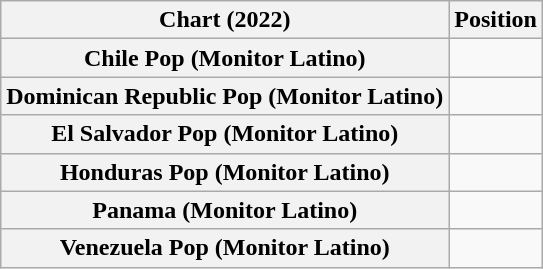<table class="wikitable plainrowheaders sortable" style="text-align:center">
<tr>
<th scope="col">Chart (2022)</th>
<th scope="col">Position</th>
</tr>
<tr>
<th scope="row">Chile Pop (Monitor Latino)</th>
<td></td>
</tr>
<tr>
<th scope="row">Dominican Republic Pop (Monitor Latino)</th>
<td></td>
</tr>
<tr>
<th scope="row">El Salvador Pop (Monitor Latino)</th>
<td></td>
</tr>
<tr>
<th scope="row">Honduras Pop (Monitor Latino)</th>
<td></td>
</tr>
<tr>
<th scope="row">Panama (Monitor Latino)</th>
<td></td>
</tr>
<tr>
<th scope="row">Venezuela Pop (Monitor Latino)</th>
<td></td>
</tr>
</table>
